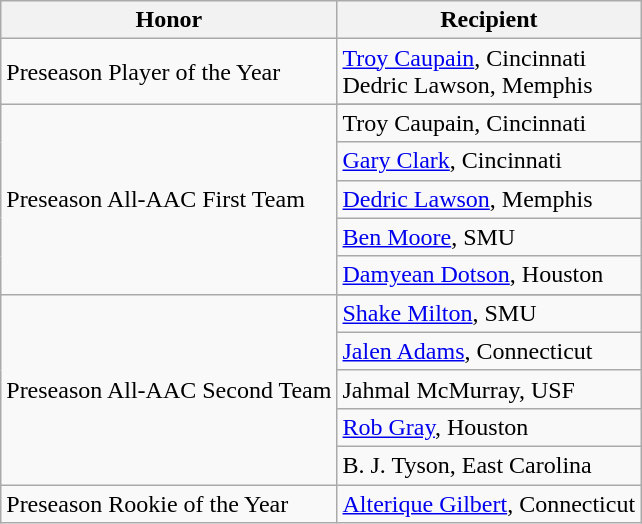<table class="wikitable" border="1">
<tr>
<th>Honor</th>
<th>Recipient</th>
</tr>
<tr>
<td>Preseason Player of the Year</td>
<td><a href='#'>Troy Caupain</a>, Cincinnati<br>Dedric Lawson, Memphis</td>
</tr>
<tr>
<td rowspan="6" valign="middle">Preseason All-AAC First Team</td>
</tr>
<tr>
<td>Troy Caupain, Cincinnati</td>
</tr>
<tr>
<td><a href='#'>Gary Clark</a>, Cincinnati</td>
</tr>
<tr>
<td><a href='#'>Dedric Lawson</a>, Memphis</td>
</tr>
<tr>
<td><a href='#'>Ben Moore</a>, SMU</td>
</tr>
<tr>
<td><a href='#'>Damyean Dotson</a>, Houston</td>
</tr>
<tr>
<td rowspan="6" valign="middle">Preseason All-AAC Second Team</td>
</tr>
<tr>
<td><a href='#'>Shake Milton</a>, SMU</td>
</tr>
<tr>
<td><a href='#'>Jalen Adams</a>, Connecticut</td>
</tr>
<tr>
<td>Jahmal McMurray, USF</td>
</tr>
<tr>
<td><a href='#'>Rob Gray</a>, Houston</td>
</tr>
<tr>
<td>B. J. Tyson, East Carolina</td>
</tr>
<tr>
<td>Preseason Rookie of the Year</td>
<td><a href='#'>Alterique Gilbert</a>, Connecticut</td>
</tr>
</table>
